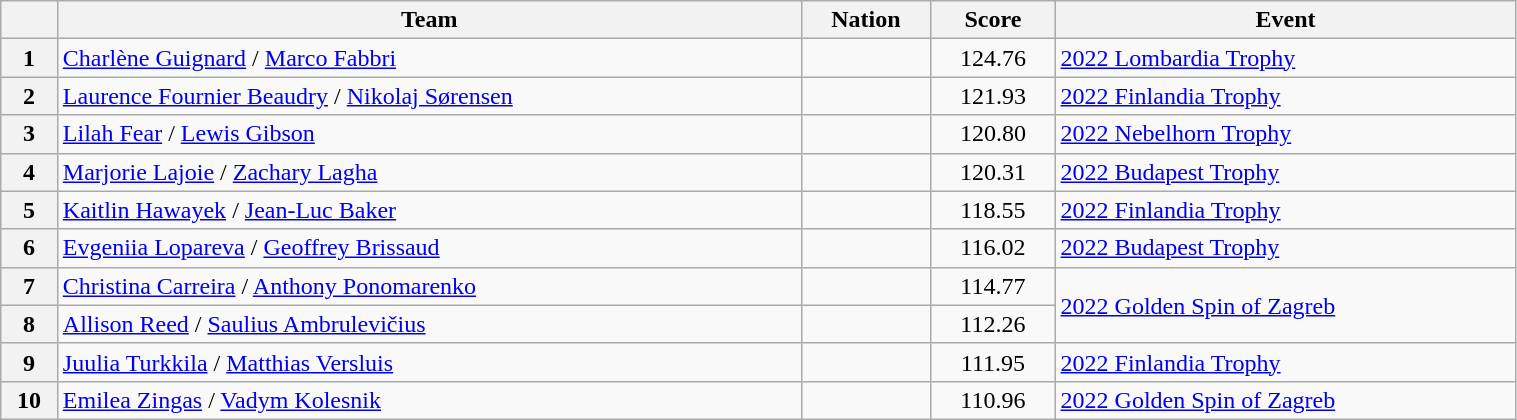<table class="wikitable sortable" style="text-align:left; width:80%">
<tr>
<th scope="col"></th>
<th scope="col">Team</th>
<th scope="col">Nation</th>
<th scope="col">Score</th>
<th scope="col">Event</th>
</tr>
<tr>
<th scope="row">1</th>
<td><a href='#'>Charlène Guignard</a> / <a href='#'>Marco Fabbri</a></td>
<td></td>
<td style="text-align:center;">124.76</td>
<td><a href='#'>2022 Lombardia Trophy</a></td>
</tr>
<tr>
<th scope="row">2</th>
<td><a href='#'>Laurence Fournier Beaudry</a> / <a href='#'>Nikolaj Sørensen</a></td>
<td></td>
<td style="text-align:center;">121.93</td>
<td><a href='#'>2022 Finlandia Trophy</a></td>
</tr>
<tr>
<th scope="row">3</th>
<td><a href='#'>Lilah Fear</a> / <a href='#'>Lewis Gibson</a></td>
<td></td>
<td style="text-align:center;">120.80</td>
<td><a href='#'>2022 Nebelhorn Trophy</a></td>
</tr>
<tr>
<th scope="row">4</th>
<td><a href='#'>Marjorie Lajoie</a> / <a href='#'>Zachary Lagha</a></td>
<td></td>
<td style="text-align:center;">120.31</td>
<td><a href='#'>2022 Budapest Trophy</a></td>
</tr>
<tr>
<th scope="row">5</th>
<td><a href='#'>Kaitlin Hawayek</a> / <a href='#'>Jean-Luc Baker</a></td>
<td></td>
<td style="text-align:center;">118.55</td>
<td><a href='#'>2022 Finlandia Trophy</a></td>
</tr>
<tr>
<th scope="row">6</th>
<td><a href='#'>Evgeniia Lopareva</a> / <a href='#'>Geoffrey Brissaud</a></td>
<td></td>
<td style="text-align:center;">116.02</td>
<td><a href='#'>2022 Budapest Trophy</a></td>
</tr>
<tr>
<th scope="row">7</th>
<td><a href='#'>Christina Carreira</a> / <a href='#'>Anthony Ponomarenko</a></td>
<td></td>
<td style="text-align:center;">114.77</td>
<td rowspan="2"><a href='#'>2022 Golden Spin of Zagreb</a></td>
</tr>
<tr>
<th scope="row">8</th>
<td><a href='#'>Allison Reed</a> / <a href='#'>Saulius Ambrulevičius</a></td>
<td></td>
<td style="text-align:center;">112.26</td>
</tr>
<tr>
<th scope="row">9</th>
<td><a href='#'>Juulia Turkkila</a> / <a href='#'>Matthias Versluis</a></td>
<td></td>
<td style="text-align:center;">111.95</td>
<td><a href='#'>2022 Finlandia Trophy</a></td>
</tr>
<tr>
<th scope="row">10</th>
<td><a href='#'>Emilea Zingas</a> / <a href='#'>Vadym Kolesnik</a></td>
<td></td>
<td style="text-align:center;">110.96</td>
<td><a href='#'>2022 Golden Spin of Zagreb</a></td>
</tr>
</table>
